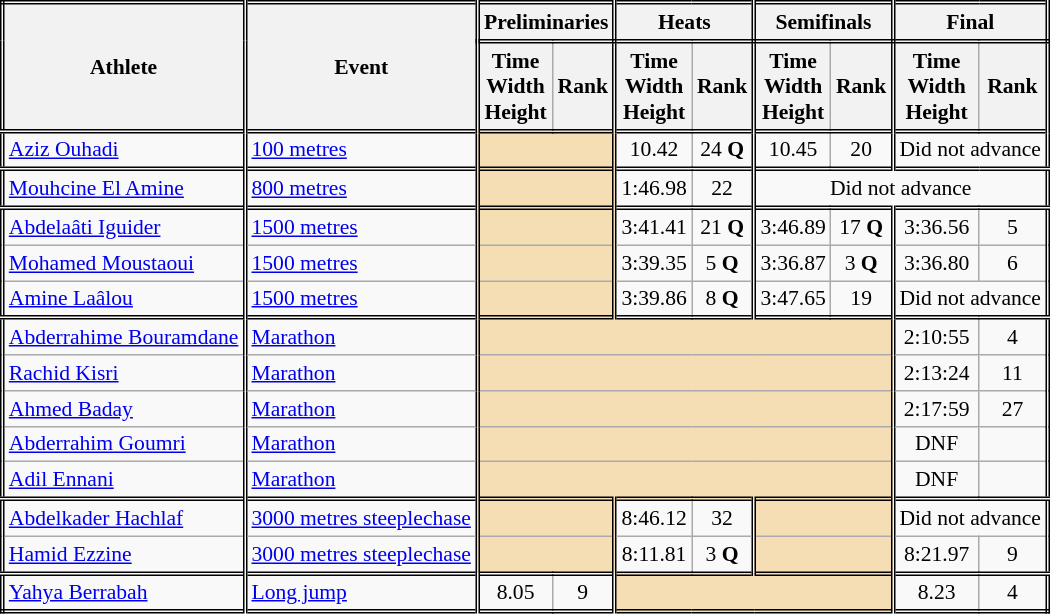<table class=wikitable style="font-size:90%; border: double;">
<tr>
<th rowspan="2" style="border-right:double">Athlete</th>
<th rowspan="2" style="border-right:double">Event</th>
<th colspan="2" style="border-right:double; border-bottom:double;">Preliminaries</th>
<th colspan="2" style="border-right:double; border-bottom:double;">Heats</th>
<th colspan="2" style="border-right:double; border-bottom:double;">Semifinals</th>
<th colspan="2" style="border-right:double; border-bottom:double;">Final</th>
</tr>
<tr>
<th>Time<br>Width<br>Height</th>
<th style="border-right:double">Rank</th>
<th>Time<br>Width<br>Height</th>
<th style="border-right:double">Rank</th>
<th>Time<br>Width<br>Height</th>
<th style="border-right:double">Rank</th>
<th>Time<br>Width<br>Height</th>
<th style="border-right:double">Rank</th>
</tr>
<tr style="border-top: double;">
<td style="border-right:double"><a href='#'>Aziz Ouhadi</a></td>
<td style="border-right:double"><a href='#'>100 metres</a></td>
<td style="border-right:double" colspan= 2 bgcolor="wheat"></td>
<td align=center>10.42</td>
<td align=center style="border-right:double">24 <strong>Q</strong></td>
<td align=center>10.45</td>
<td align=center style="border-right:double">20</td>
<td colspan="2" align=center>Did not advance</td>
</tr>
<tr style="border-top: double;">
<td style="border-right:double"><a href='#'>Mouhcine El Amine</a></td>
<td style="border-right:double"><a href='#'>800 metres</a></td>
<td style="border-right:double" colspan= 2 bgcolor="wheat"></td>
<td align=center>1:46.98</td>
<td align=center style="border-right:double">22</td>
<td colspan="4" align=center>Did not advance</td>
</tr>
<tr style="border-top: double;">
<td style="border-right:double"><a href='#'>Abdelaâti Iguider</a></td>
<td style="border-right:double"><a href='#'>1500 metres</a></td>
<td style="border-right:double" colspan= 2 bgcolor="wheat"></td>
<td align=center>3:41.41</td>
<td style="border-right:double" align=center>21 <strong>Q</strong></td>
<td align=center>3:46.89</td>
<td align=center style="border-right:double">17 <strong>Q</strong></td>
<td align=center>3:36.56</td>
<td align=center>5</td>
</tr>
<tr>
<td style="border-right:double"><a href='#'>Mohamed Moustaoui</a></td>
<td style="border-right:double"><a href='#'>1500 metres</a></td>
<td style="border-right:double" colspan= 2 bgcolor="wheat"></td>
<td align=center>3:39.35</td>
<td style="border-right:double" align=center>5 <strong>Q</strong></td>
<td align=center>3:36.87</td>
<td align=center style="border-right:double">3 <strong>Q</strong></td>
<td align=center>3:36.80</td>
<td align=center>6</td>
</tr>
<tr>
<td style="border-right:double"><a href='#'>Amine Laâlou</a></td>
<td style="border-right:double"><a href='#'>1500 metres</a></td>
<td style="border-right:double" colspan= 2 bgcolor="wheat"></td>
<td align=center>3:39.86</td>
<td style="border-right:double" align=center>8 <strong>Q</strong></td>
<td align=center>3:47.65</td>
<td align=center style="border-right:double">19</td>
<td colspan="2" align=center>Did not advance</td>
</tr>
<tr style="border-top: double;">
<td style="border-right:double"><a href='#'>Abderrahime Bouramdane</a></td>
<td style="border-right:double"><a href='#'>Marathon</a></td>
<td style="border-right:double" colspan= 6 bgcolor="wheat"></td>
<td align=center>2:10:55</td>
<td align=center>4</td>
</tr>
<tr>
<td style="border-right:double"><a href='#'>Rachid Kisri</a></td>
<td style="border-right:double"><a href='#'>Marathon</a></td>
<td style="border-right:double" colspan= 6 bgcolor="wheat"></td>
<td align=center>2:13:24</td>
<td align=center>11</td>
</tr>
<tr>
<td style="border-right:double"><a href='#'>Ahmed Baday</a></td>
<td style="border-right:double"><a href='#'>Marathon</a></td>
<td style="border-right:double" colspan= 6 bgcolor="wheat"></td>
<td align=center>2:17:59</td>
<td align=center>27</td>
</tr>
<tr>
<td style="border-right:double"><a href='#'>Abderrahim Goumri</a></td>
<td style="border-right:double"><a href='#'>Marathon</a></td>
<td style="border-right:double" colspan= 6 bgcolor="wheat"></td>
<td align=center>DNF</td>
<td align=center></td>
</tr>
<tr>
<td style="border-right:double"><a href='#'>Adil Ennani</a></td>
<td style="border-right:double"><a href='#'>Marathon</a></td>
<td style="border-right:double" colspan= 6 bgcolor="wheat"></td>
<td align=center>DNF</td>
<td align=center></td>
</tr>
<tr style="border-top: double;">
<td style="border-right:double"><a href='#'>Abdelkader Hachlaf</a></td>
<td style="border-right:double"><a href='#'>3000 metres steeplechase</a></td>
<td style="border-right:double" colspan= 2 bgcolor="wheat"></td>
<td align=center>8:46.12</td>
<td style="border-right:double" align=center>32</td>
<td style="border-right:double" colspan=2 bgcolor="wheat"></td>
<td colspan=2 align=center>Did not advance</td>
</tr>
<tr>
<td style="border-right:double"><a href='#'>Hamid Ezzine</a></td>
<td style="border-right:double"><a href='#'>3000 metres steeplechase</a></td>
<td style="border-right:double" colspan= 2 bgcolor="wheat"></td>
<td align=center>8:11.81</td>
<td style="border-right:double" align=center>3 <strong>Q</strong></td>
<td style="border-right:double" colspan= 2 bgcolor="wheat"></td>
<td align=center>8:21.97</td>
<td align=center>9</td>
</tr>
<tr style="border-top: double;">
<td style="border-right:double"><a href='#'>Yahya Berrabah</a></td>
<td style="border-right:double"><a href='#'>Long jump</a></td>
<td align=center>8.05</td>
<td align=center style="border-right:double">9</td>
<td style="border-right:double" colspan= 4 bgcolor="wheat"></td>
<td align=center>8.23</td>
<td align=center>4</td>
</tr>
</table>
